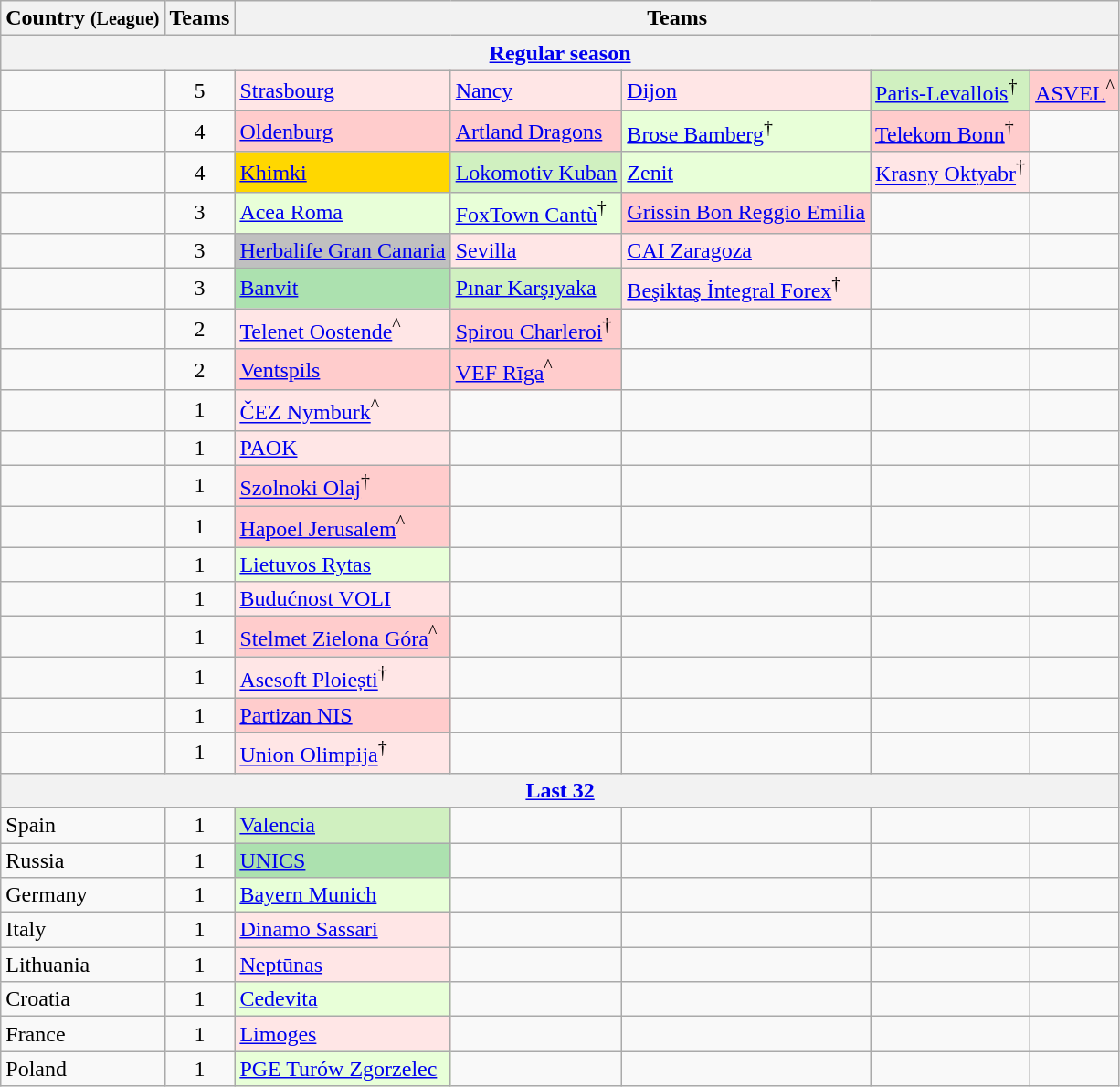<table class="wikitable">
<tr>
<th>Country <small>(League)</small></th>
<th>Teams</th>
<th colspan=5>Teams </th>
</tr>
<tr>
<th colspan=7><a href='#'>Regular season</a></th>
</tr>
<tr>
<td> </td>
<td align=center>5</td>
<td style="background:#FFE6E6;"><a href='#'>Strasbourg</a> </td>
<td style="background:#FFE6E6;"><a href='#'>Nancy</a> </td>
<td style="background:#FFE6E6;"><a href='#'>Dijon</a> </td>
<td style="background:#D0F0C0;"><a href='#'>Paris-Levallois</a><sup>†</sup> </td>
<td style="background:#fcc;"><a href='#'>ASVEL</a><sup>^</sup> </td>
</tr>
<tr>
<td> </td>
<td align=center>4</td>
<td style="background:#fcc;"><a href='#'>Oldenburg</a> </td>
<td style="background:#fcc;"><a href='#'>Artland Dragons</a> </td>
<td style="background:#E8FFD8;"><a href='#'>Brose Bamberg</a><sup>†</sup> </td>
<td style="background:#fcc;"><a href='#'>Telekom Bonn</a><sup>†</sup> </td>
<td></td>
</tr>
<tr>
<td> </td>
<td align=center>4</td>
<td style="background:gold;"><a href='#'>Khimki</a> </td>
<td style="background:#D0F0C0;"><a href='#'>Lokomotiv Kuban</a> </td>
<td style="background:#E8FFD8;"><a href='#'>Zenit</a> </td>
<td style="background:#FFE6E6;"><a href='#'>Krasny Oktyabr</a><sup>†</sup> </td>
<td></td>
</tr>
<tr>
<td> </td>
<td align=center>3</td>
<td style="background:#E8FFD8;"><a href='#'>Acea Roma</a> </td>
<td style="background:#E8FFD8;"><a href='#'>FoxTown Cantù</a><sup>†</sup> </td>
<td style="background:#fcc;"><a href='#'>Grissin Bon Reggio Emilia</a> </td>
<td></td>
<td></td>
</tr>
<tr>
<td> </td>
<td align=center>3</td>
<td style="background:silver;"><a href='#'>Herbalife Gran Canaria</a> </td>
<td style="background:#FFE6E6;"><a href='#'>Sevilla</a> </td>
<td style="background:#FFE6E6;"><a href='#'>CAI Zaragoza</a> </td>
<td></td>
<td></td>
</tr>
<tr>
<td> </td>
<td align=center>3</td>
<td style="background:#ACE1AF;"><a href='#'>Banvit</a> </td>
<td style="background:#D0F0C0;"><a href='#'>Pınar Karşıyaka</a> </td>
<td style="background:#FFE6E6;"><a href='#'>Beşiktaş İntegral Forex</a><sup>†</sup> </td>
<td></td>
<td></td>
</tr>
<tr>
<td> </td>
<td align=center>2</td>
<td style="background:#FFE6E6;"><a href='#'>Telenet Oostende</a><sup>^</sup> </td>
<td style="background:#fcc;"><a href='#'>Spirou Charleroi</a><sup>†</sup> </td>
<td></td>
<td></td>
<td></td>
</tr>
<tr>
<td> </td>
<td align=center>2</td>
<td style="background:#fcc;"><a href='#'>Ventspils</a> </td>
<td style="background:#fcc;"><a href='#'>VEF Rīga</a><sup>^</sup> </td>
<td></td>
<td></td>
<td></td>
</tr>
<tr>
<td> </td>
<td align=center>1</td>
<td style="background:#FFE6E6;"><a href='#'>ČEZ Nymburk</a><sup>^</sup> </td>
<td></td>
<td></td>
<td></td>
<td></td>
</tr>
<tr>
<td> </td>
<td align=center>1</td>
<td style="background:#FFE6E6;"><a href='#'>PAOK</a> </td>
<td></td>
<td></td>
<td></td>
<td></td>
</tr>
<tr>
<td> </td>
<td align=center>1</td>
<td style="background:#fcc;"><a href='#'>Szolnoki Olaj</a><sup>†</sup> </td>
<td></td>
<td></td>
<td></td>
<td></td>
</tr>
<tr>
<td> </td>
<td align=center>1</td>
<td style="background:#fcc;"><a href='#'>Hapoel Jerusalem</a><sup>^</sup> </td>
<td></td>
<td></td>
<td></td>
<td></td>
</tr>
<tr>
<td> </td>
<td align=center>1</td>
<td style="background:#E8FFD8;"><a href='#'>Lietuvos Rytas</a> </td>
<td></td>
<td></td>
<td></td>
<td></td>
</tr>
<tr>
<td> </td>
<td align=center>1</td>
<td style="background:#FFE6E6;"><a href='#'>Budućnost VOLI</a> </td>
<td></td>
<td></td>
<td></td>
<td></td>
</tr>
<tr>
<td> </td>
<td align=center>1</td>
<td style="background:#fcc;"><a href='#'>Stelmet Zielona Góra</a><sup>^</sup> </td>
<td></td>
<td></td>
<td></td>
<td></td>
</tr>
<tr>
<td> </td>
<td align=center>1</td>
<td style="background:#FFE6E6;"><a href='#'>Asesoft Ploiești</a><sup>†</sup> </td>
<td></td>
<td></td>
<td></td>
<td></td>
</tr>
<tr>
<td> </td>
<td align=center>1</td>
<td style="background:#fcc;"><a href='#'>Partizan NIS</a> </td>
<td></td>
<td></td>
<td></td>
<td></td>
</tr>
<tr>
<td> </td>
<td align=center>1</td>
<td style="background:#FFE6E6;"><a href='#'>Union Olimpija</a><sup>†</sup> </td>
<td></td>
<td></td>
<td></td>
<td></td>
</tr>
<tr>
<th colspan=7><a href='#'>Last 32</a></th>
</tr>
<tr>
<td> Spain </td>
<td align=center>1</td>
<td style="background:#D0F0C0;"><a href='#'>Valencia</a> </td>
<td></td>
<td></td>
<td></td>
<td></td>
</tr>
<tr>
<td bgcolor=> Russia </td>
<td align=center>1</td>
<td style="background:#ACE1AF;"><a href='#'>UNICS</a> </td>
<td></td>
<td></td>
<td></td>
<td></td>
</tr>
<tr>
<td bgcolor=> Germany </td>
<td align=center>1</td>
<td style="background:#E8FFD8;"><a href='#'>Bayern Munich</a> </td>
<td></td>
<td></td>
<td></td>
<td></td>
</tr>
<tr>
<td bgcolor=> Italy </td>
<td align=center>1</td>
<td style="background:#FFE6E6;"><a href='#'>Dinamo Sassari</a> </td>
<td></td>
<td></td>
<td></td>
<td></td>
</tr>
<tr>
<td bgcolor=> Lithuania </td>
<td align=center>1</td>
<td style="background:#FFE6E6;"><a href='#'>Neptūnas</a> </td>
<td></td>
<td></td>
<td></td>
<td></td>
</tr>
<tr>
<td bgcolor=> Croatia </td>
<td align=center>1</td>
<td style="background:#E8FFD8;"><a href='#'>Cedevita</a> </td>
<td></td>
<td></td>
<td></td>
<td></td>
</tr>
<tr>
<td bgcolor=> France </td>
<td align=center>1</td>
<td style="background:#FFE6E6;"><a href='#'>Limoges</a> </td>
<td></td>
<td></td>
<td></td>
<td></td>
</tr>
<tr>
<td bgcolor=> Poland </td>
<td align=center>1</td>
<td style="background:#E8FFD8;"><a href='#'>PGE Turów Zgorzelec</a> </td>
<td></td>
<td></td>
<td></td>
<td></td>
</tr>
</table>
